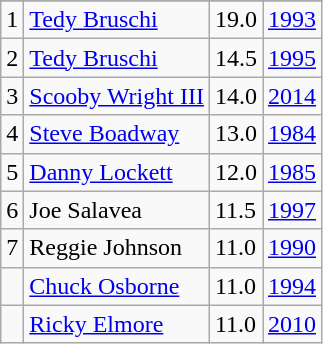<table class="wikitable">
<tr>
</tr>
<tr>
<td>1</td>
<td><a href='#'>Tedy Bruschi</a></td>
<td>19.0</td>
<td><a href='#'>1993</a></td>
</tr>
<tr>
<td>2</td>
<td><a href='#'>Tedy Bruschi</a></td>
<td>14.5</td>
<td><a href='#'>1995</a></td>
</tr>
<tr>
<td>3</td>
<td><a href='#'>Scooby Wright III</a></td>
<td>14.0</td>
<td><a href='#'>2014</a></td>
</tr>
<tr>
<td>4</td>
<td><a href='#'>Steve Boadway</a></td>
<td>13.0</td>
<td><a href='#'>1984</a></td>
</tr>
<tr>
<td>5</td>
<td><a href='#'>Danny Lockett</a></td>
<td>12.0</td>
<td><a href='#'>1985</a></td>
</tr>
<tr>
<td>6</td>
<td>Joe Salavea</td>
<td>11.5</td>
<td><a href='#'>1997</a></td>
</tr>
<tr>
<td>7</td>
<td>Reggie Johnson</td>
<td>11.0</td>
<td><a href='#'>1990</a></td>
</tr>
<tr>
<td></td>
<td><a href='#'>Chuck Osborne</a></td>
<td>11.0</td>
<td><a href='#'>1994</a></td>
</tr>
<tr>
<td></td>
<td><a href='#'>Ricky Elmore</a></td>
<td>11.0</td>
<td><a href='#'>2010</a></td>
</tr>
</table>
